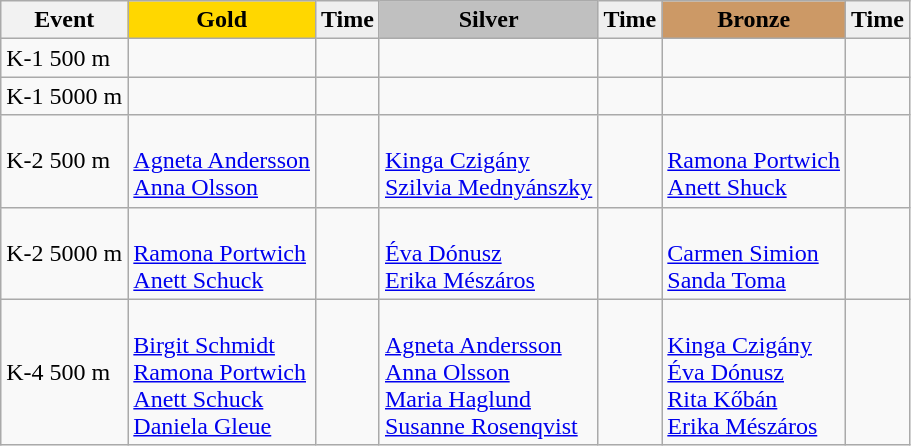<table class="wikitable">
<tr>
<th>Event</th>
<td align=center bgcolor="gold"><strong>Gold</strong></td>
<td align=center bgcolor="EFEFEF"><strong>Time</strong></td>
<td align=center bgcolor="silver"><strong>Silver</strong></td>
<td align=center bgcolor="EFEFEF"><strong>Time</strong></td>
<td align=center bgcolor="CC9966"><strong>Bronze</strong></td>
<td align=center bgcolor="EFEFEF"><strong>Time</strong></td>
</tr>
<tr>
<td>K-1 500 m</td>
<td></td>
<td></td>
<td></td>
<td></td>
<td></td>
<td></td>
</tr>
<tr>
<td>K-1 5000 m</td>
<td></td>
<td></td>
<td></td>
<td></td>
<td></td>
<td></td>
</tr>
<tr>
<td>K-2 500 m</td>
<td><br><a href='#'>Agneta Andersson</a><br><a href='#'>Anna Olsson</a></td>
<td></td>
<td><br><a href='#'>Kinga Czigány</a><br><a href='#'>Szilvia Mednyánszky</a></td>
<td></td>
<td><br><a href='#'>Ramona Portwich</a><br><a href='#'>Anett Shuck</a></td>
<td></td>
</tr>
<tr>
<td>K-2 5000 m</td>
<td><br><a href='#'>Ramona Portwich</a><br><a href='#'>Anett Schuck</a></td>
<td></td>
<td><br><a href='#'>Éva Dónusz</a><br><a href='#'>Erika Mészáros</a></td>
<td></td>
<td><br><a href='#'>Carmen Simion</a><br><a href='#'>Sanda Toma</a></td>
<td></td>
</tr>
<tr>
<td>K-4 500 m</td>
<td><br><a href='#'>Birgit Schmidt</a><br><a href='#'>Ramona Portwich</a><br><a href='#'>Anett Schuck</a><br><a href='#'>Daniela Gleue</a></td>
<td></td>
<td><br><a href='#'>Agneta Andersson</a><br><a href='#'>Anna Olsson</a><br><a href='#'>Maria Haglund</a><br><a href='#'>Susanne Rosenqvist</a></td>
<td></td>
<td><br><a href='#'>Kinga Czigány</a><br><a href='#'>Éva Dónusz</a><br><a href='#'>Rita Kőbán</a><br><a href='#'>Erika Mészáros</a></td>
<td></td>
</tr>
</table>
